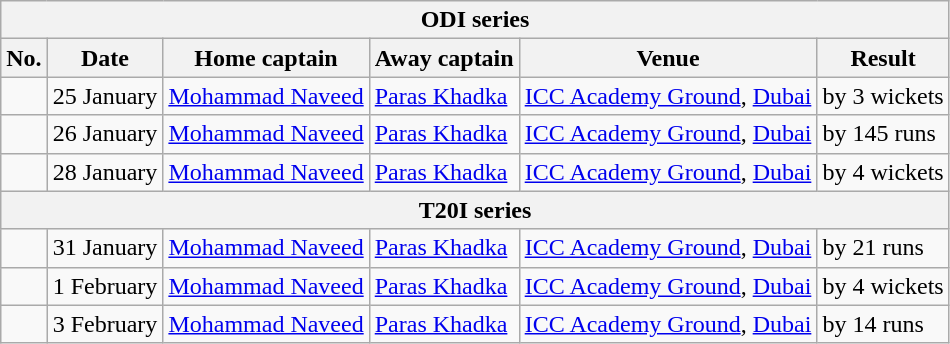<table class="wikitable">
<tr>
<th colspan="6">ODI series</th>
</tr>
<tr>
<th>No.</th>
<th>Date</th>
<th>Home captain</th>
<th>Away captain</th>
<th>Venue</th>
<th>Result</th>
</tr>
<tr>
<td></td>
<td>25 January</td>
<td><a href='#'>Mohammad Naveed</a></td>
<td><a href='#'>Paras Khadka</a></td>
<td><a href='#'>ICC Academy Ground</a>, <a href='#'>Dubai</a></td>
<td> by 3 wickets</td>
</tr>
<tr>
<td></td>
<td>26 January</td>
<td><a href='#'>Mohammad Naveed</a></td>
<td><a href='#'>Paras Khadka</a></td>
<td><a href='#'>ICC Academy Ground</a>, <a href='#'>Dubai</a></td>
<td> by 145 runs</td>
</tr>
<tr>
<td></td>
<td>28 January</td>
<td><a href='#'>Mohammad Naveed</a></td>
<td><a href='#'>Paras Khadka</a></td>
<td><a href='#'>ICC Academy Ground</a>, <a href='#'>Dubai</a></td>
<td> by 4 wickets</td>
</tr>
<tr>
<th colspan="6">T20I series</th>
</tr>
<tr>
<td></td>
<td>31 January</td>
<td><a href='#'>Mohammad Naveed</a></td>
<td><a href='#'>Paras Khadka</a></td>
<td><a href='#'>ICC Academy Ground</a>, <a href='#'>Dubai</a></td>
<td> by 21 runs</td>
</tr>
<tr>
<td></td>
<td>1 February</td>
<td><a href='#'>Mohammad Naveed</a></td>
<td><a href='#'>Paras Khadka</a></td>
<td><a href='#'>ICC Academy Ground</a>, <a href='#'>Dubai</a></td>
<td> by 4 wickets</td>
</tr>
<tr>
<td></td>
<td>3 February</td>
<td><a href='#'>Mohammad Naveed</a></td>
<td><a href='#'>Paras Khadka</a></td>
<td><a href='#'>ICC Academy Ground</a>, <a href='#'>Dubai</a></td>
<td> by 14 runs</td>
</tr>
</table>
